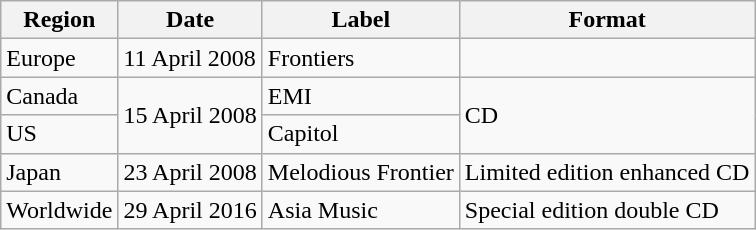<table class="wikitable">
<tr>
<th>Region</th>
<th>Date</th>
<th>Label</th>
<th>Format</th>
</tr>
<tr>
<td>Europe</td>
<td>11 April 2008</td>
<td>Frontiers</td>
<td></td>
</tr>
<tr>
<td>Canada</td>
<td rowspan=2>15 April 2008</td>
<td>EMI</td>
<td rowspan=2>CD</td>
</tr>
<tr>
<td>US</td>
<td>Capitol</td>
</tr>
<tr>
<td>Japan</td>
<td>23 April 2008</td>
<td>Melodious Frontier</td>
<td>Limited edition enhanced CD</td>
</tr>
<tr>
<td>Worldwide</td>
<td>29 April 2016</td>
<td>Asia Music</td>
<td>Special edition double CD</td>
</tr>
</table>
